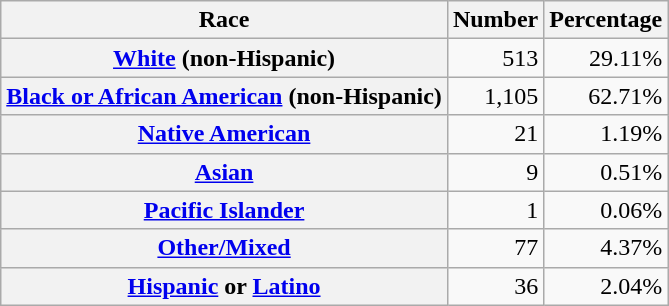<table class="wikitable" style="text-align:right">
<tr>
<th scope="col">Race</th>
<th scope="col">Number</th>
<th scope="col">Percentage</th>
</tr>
<tr>
<th scope="row"><a href='#'>White</a> (non-Hispanic)</th>
<td>513</td>
<td>29.11%</td>
</tr>
<tr>
<th scope="row"><a href='#'>Black or African American</a> (non-Hispanic)</th>
<td>1,105</td>
<td>62.71%</td>
</tr>
<tr>
<th scope="row"><a href='#'>Native American</a></th>
<td>21</td>
<td>1.19%</td>
</tr>
<tr>
<th scope="row"><a href='#'>Asian</a></th>
<td>9</td>
<td>0.51%</td>
</tr>
<tr>
<th scope="row"><a href='#'>Pacific Islander</a></th>
<td>1</td>
<td>0.06%</td>
</tr>
<tr>
<th scope="row"><a href='#'>Other/Mixed</a></th>
<td>77</td>
<td>4.37%</td>
</tr>
<tr>
<th scope="row"><a href='#'>Hispanic</a> or <a href='#'>Latino</a></th>
<td>36</td>
<td>2.04%</td>
</tr>
</table>
